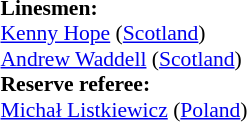<table style="width:100%; font-size:90%;">
<tr>
<td><br><strong>Linesmen:</strong>
<br><a href='#'>Kenny Hope</a> (<a href='#'>Scotland</a>)
<br><a href='#'>Andrew Waddell</a> (<a href='#'>Scotland</a>)
<br><strong>Reserve referee:</strong>
<br><a href='#'>Michał Listkiewicz</a> (<a href='#'>Poland</a>)</td>
</tr>
</table>
